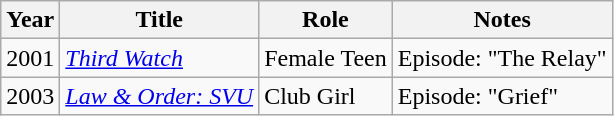<table class="wikitable sortable">
<tr>
<th>Year</th>
<th>Title</th>
<th>Role</th>
<th>Notes</th>
</tr>
<tr>
<td>2001</td>
<td><em><a href='#'>Third Watch</a></em></td>
<td>Female Teen</td>
<td>Episode: "The Relay"</td>
</tr>
<tr>
<td>2003</td>
<td><em><a href='#'>Law & Order: SVU</a></em></td>
<td>Club Girl</td>
<td>Episode: "Grief"</td>
</tr>
</table>
